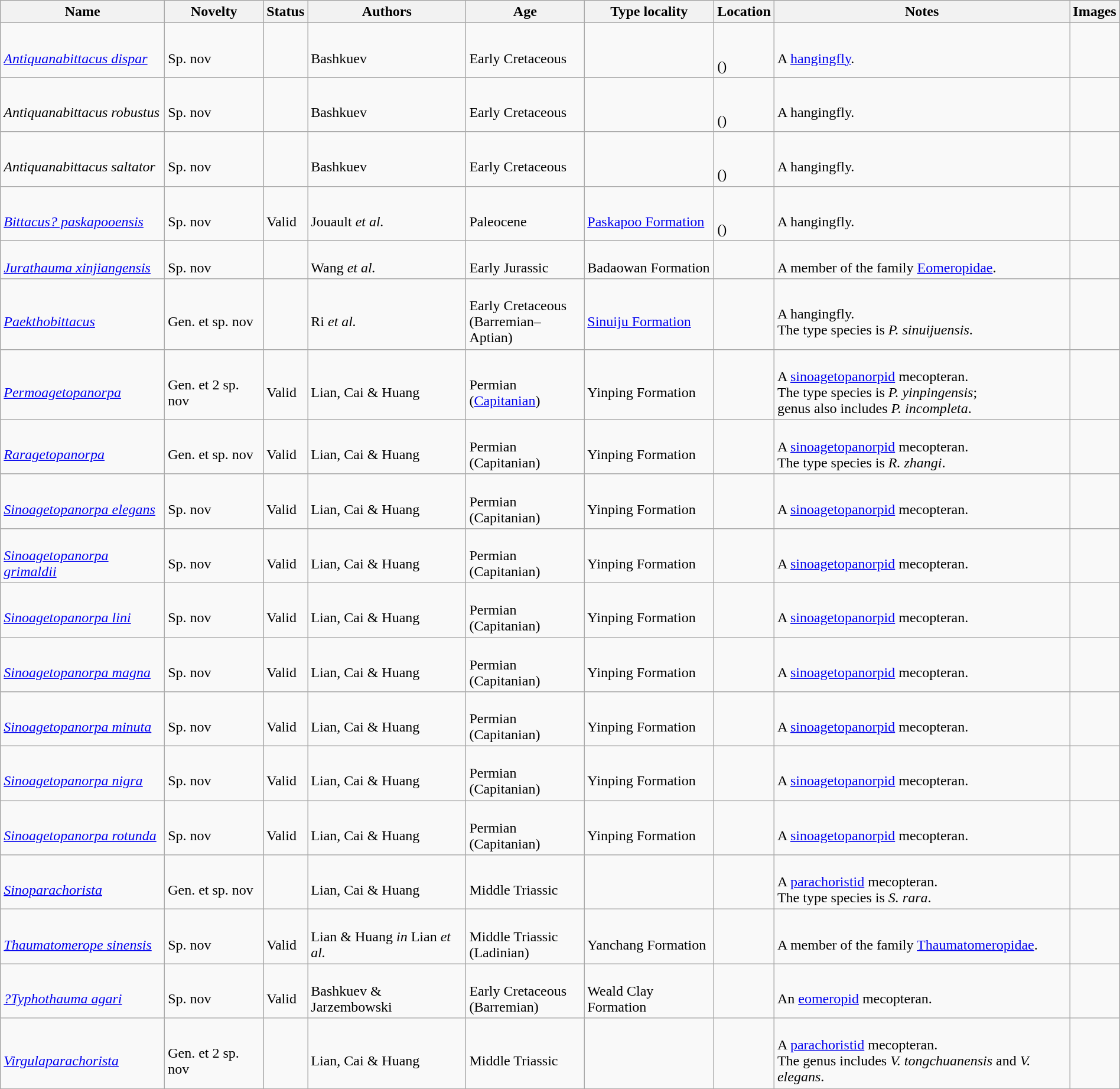<table class="wikitable sortable" align="center" width="100%">
<tr>
<th>Name</th>
<th>Novelty</th>
<th>Status</th>
<th>Authors</th>
<th>Age</th>
<th>Type locality</th>
<th>Location</th>
<th>Notes</th>
<th>Images</th>
</tr>
<tr>
<td><br><em><a href='#'>Antiquanabittacus dispar</a></em></td>
<td><br>Sp. nov</td>
<td></td>
<td><br>Bashkuev</td>
<td><br>Early Cretaceous</td>
<td></td>
<td><br><br>()</td>
<td><br>A <a href='#'>hangingfly</a>.</td>
<td></td>
</tr>
<tr>
<td><br><em>Antiquanabittacus robustus</em></td>
<td><br>Sp. nov</td>
<td></td>
<td><br>Bashkuev</td>
<td><br>Early Cretaceous</td>
<td></td>
<td><br><br>()</td>
<td><br>A hangingfly.</td>
<td></td>
</tr>
<tr>
<td><br><em>Antiquanabittacus saltator</em></td>
<td><br>Sp. nov</td>
<td></td>
<td><br>Bashkuev</td>
<td><br>Early Cretaceous</td>
<td></td>
<td><br><br>()</td>
<td><br>A hangingfly.</td>
<td></td>
</tr>
<tr>
<td><br><em><a href='#'>Bittacus? paskapooensis</a></em></td>
<td><br>Sp. nov</td>
<td><br>Valid</td>
<td><br>Jouault <em>et al.</em></td>
<td><br>Paleocene</td>
<td><br><a href='#'>Paskapoo Formation</a></td>
<td><br><br>()</td>
<td><br>A hangingfly.</td>
<td></td>
</tr>
<tr>
<td><br><em><a href='#'>Jurathauma xinjiangensis</a></em></td>
<td><br>Sp. nov</td>
<td></td>
<td><br>Wang <em>et al.</em></td>
<td><br>Early Jurassic</td>
<td><br>Badaowan Formation</td>
<td><br></td>
<td><br>A member of the family <a href='#'>Eomeropidae</a>.</td>
<td></td>
</tr>
<tr>
<td><br><em><a href='#'>Paekthobittacus</a></em></td>
<td><br>Gen. et sp. nov</td>
<td></td>
<td><br>Ri <em>et al.</em></td>
<td><br>Early Cretaceous<br>(Barremian–Aptian)</td>
<td><br><a href='#'>Sinuiju Formation</a></td>
<td><br></td>
<td><br>A hangingfly.<br>The type species is <em>P. sinuijuensis</em>.</td>
<td></td>
</tr>
<tr>
<td><br><em><a href='#'>Permoagetopanorpa</a></em></td>
<td><br>Gen. et 2 sp. nov</td>
<td><br>Valid</td>
<td><br>Lian, Cai & Huang</td>
<td><br>Permian<br>(<a href='#'>Capitanian</a>)</td>
<td><br>Yinping Formation</td>
<td><br></td>
<td><br>A <a href='#'>sinoagetopanorpid</a> mecopteran.<br>The type species is <em>P. yinpingensis</em>;<br> genus also includes <em>P. incompleta</em>.</td>
<td></td>
</tr>
<tr>
<td><br><em><a href='#'>Raragetopanorpa</a></em></td>
<td><br>Gen. et sp. nov</td>
<td><br>Valid</td>
<td><br>Lian, Cai & Huang</td>
<td><br>Permian<br>(Capitanian)</td>
<td><br>Yinping Formation</td>
<td><br></td>
<td><br>A <a href='#'>sinoagetopanorpid</a> mecopteran.<br>The type species is <em>R. zhangi</em>.</td>
<td></td>
</tr>
<tr>
<td><br><em><a href='#'>Sinoagetopanorpa elegans</a></em></td>
<td><br>Sp. nov</td>
<td><br>Valid</td>
<td><br>Lian, Cai & Huang</td>
<td><br>Permian<br>(Capitanian)</td>
<td><br>Yinping Formation</td>
<td><br></td>
<td><br>A <a href='#'>sinoagetopanorpid</a> mecopteran.</td>
<td></td>
</tr>
<tr>
<td><br><em><a href='#'>Sinoagetopanorpa grimaldii</a></em></td>
<td><br>Sp. nov</td>
<td><br>Valid</td>
<td><br>Lian, Cai & Huang</td>
<td><br>Permian<br>(Capitanian)</td>
<td><br>Yinping Formation</td>
<td><br></td>
<td><br>A <a href='#'>sinoagetopanorpid</a> mecopteran.</td>
<td></td>
</tr>
<tr>
<td><br><em><a href='#'>Sinoagetopanorpa lini</a></em></td>
<td><br>Sp. nov</td>
<td><br>Valid</td>
<td><br>Lian, Cai & Huang</td>
<td><br>Permian<br>(Capitanian)</td>
<td><br>Yinping Formation</td>
<td><br></td>
<td><br>A <a href='#'>sinoagetopanorpid</a> mecopteran.</td>
<td></td>
</tr>
<tr>
<td><br><em><a href='#'>Sinoagetopanorpa magna</a></em></td>
<td><br>Sp. nov</td>
<td><br>Valid</td>
<td><br>Lian, Cai & Huang</td>
<td><br>Permian<br>(Capitanian)</td>
<td><br>Yinping Formation</td>
<td><br></td>
<td><br>A <a href='#'>sinoagetopanorpid</a> mecopteran.</td>
<td></td>
</tr>
<tr>
<td><br><em><a href='#'>Sinoagetopanorpa minuta</a></em></td>
<td><br>Sp. nov</td>
<td><br>Valid</td>
<td><br>Lian, Cai & Huang</td>
<td><br>Permian<br>(Capitanian)</td>
<td><br>Yinping Formation</td>
<td><br></td>
<td><br>A <a href='#'>sinoagetopanorpid</a> mecopteran.</td>
<td></td>
</tr>
<tr>
<td><br><em><a href='#'>Sinoagetopanorpa nigra</a></em></td>
<td><br>Sp. nov</td>
<td><br>Valid</td>
<td><br>Lian, Cai & Huang</td>
<td><br>Permian<br>(Capitanian)</td>
<td><br>Yinping Formation</td>
<td><br></td>
<td><br>A <a href='#'>sinoagetopanorpid</a> mecopteran.</td>
<td></td>
</tr>
<tr>
<td><br><em><a href='#'>Sinoagetopanorpa rotunda</a></em></td>
<td><br>Sp. nov</td>
<td><br>Valid</td>
<td><br>Lian, Cai & Huang</td>
<td><br>Permian<br>(Capitanian)</td>
<td><br>Yinping Formation</td>
<td><br></td>
<td><br>A <a href='#'>sinoagetopanorpid</a> mecopteran.</td>
<td></td>
</tr>
<tr>
<td><br><em><a href='#'>Sinoparachorista</a></em></td>
<td><br>Gen. et sp. nov</td>
<td></td>
<td><br>Lian, Cai & Huang</td>
<td><br>Middle Triassic</td>
<td></td>
<td><br></td>
<td><br>A <a href='#'>parachoristid</a> mecopteran.<br> The type species is <em>S. rara</em>.</td>
<td></td>
</tr>
<tr>
<td><br><em><a href='#'>Thaumatomerope sinensis</a></em></td>
<td><br>Sp. nov</td>
<td><br>Valid</td>
<td><br>Lian & Huang <em>in</em> Lian <em>et al.</em></td>
<td><br>Middle Triassic<br>(Ladinian)</td>
<td><br>Yanchang Formation</td>
<td><br></td>
<td><br>A member of the family <a href='#'>Thaumatomeropidae</a>.</td>
<td></td>
</tr>
<tr>
<td><br><em><a href='#'>?Typhothauma agari</a></em></td>
<td><br>Sp. nov</td>
<td><br>Valid</td>
<td><br>Bashkuev & Jarzembowski</td>
<td><br>Early Cretaceous<br>(Barremian)</td>
<td><br>Weald Clay Formation</td>
<td><br></td>
<td><br>An <a href='#'>eomeropid</a> mecopteran.</td>
<td></td>
</tr>
<tr>
<td><br><em><a href='#'>Virgulaparachorista</a></em></td>
<td><br>Gen. et 2 sp. nov</td>
<td></td>
<td><br>Lian, Cai & Huang</td>
<td><br>Middle Triassic</td>
<td></td>
<td><br></td>
<td><br>A <a href='#'>parachoristid</a> mecopteran.<br> The genus includes <em>V. tongchuanensis</em> and <em>V. elegans</em>.</td>
<td></td>
</tr>
<tr>
</tr>
</table>
